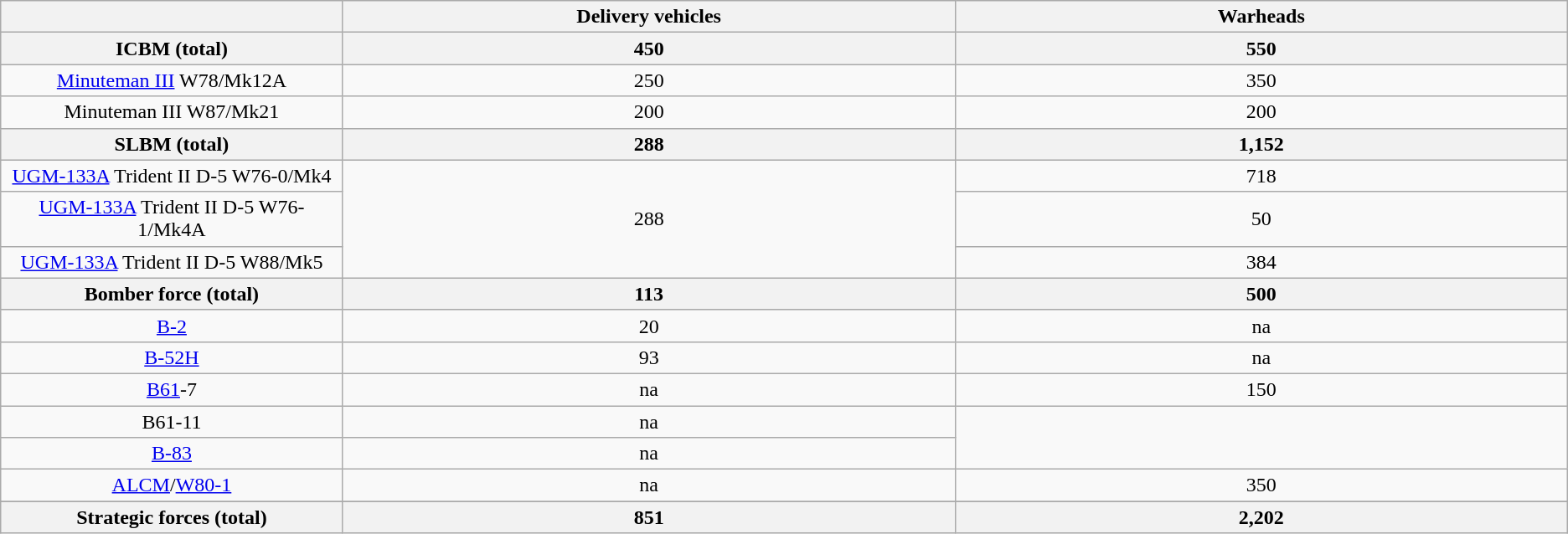<table class="wikitable" style="text-align:center">
<tr class="hintergrundfarbe8">
<th></th>
<th style="width:30em">Delivery vehicles</th>
<th style="width:30em">Warheads</th>
</tr>
<tr style="background:#ddd;">
<th>ICBM (total)</th>
<th>450</th>
<th>550</th>
</tr>
<tr>
<td><a href='#'>Minuteman III</a> W78/Mk12A</td>
<td>250</td>
<td>350</td>
</tr>
<tr>
<td>Minuteman III W87/Mk21</td>
<td>200</td>
<td>200</td>
</tr>
<tr style="background:#ddd;">
<th>SLBM (total)</th>
<th>288</th>
<th>1,152</th>
</tr>
<tr>
<td><a href='#'>UGM-133A</a> Trident II D-5 W76-0/Mk4</td>
<td rowspan="3">288</td>
<td>718</td>
</tr>
<tr>
<td><a href='#'>UGM-133A</a> Trident II D-5 W76-1/Mk4A</td>
<td>50</td>
</tr>
<tr>
<td><a href='#'>UGM-133A</a> Trident II D-5 W88/Mk5</td>
<td>384</td>
</tr>
<tr style="background:#ddd;">
<th>Bomber force (total)</th>
<th>113</th>
<th>500</th>
</tr>
<tr>
<td><a href='#'>B-2</a></td>
<td>20</td>
<td>na</td>
</tr>
<tr>
<td><a href='#'>B-52H</a></td>
<td>93</td>
<td>na</td>
</tr>
<tr>
<td><a href='#'>B61</a>-7</td>
<td>na</td>
<td>150</td>
</tr>
<tr>
<td>B61-11</td>
<td>na</td>
</tr>
<tr>
<td><a href='#'>B-83</a></td>
<td>na</td>
</tr>
<tr>
<td><a href='#'>ALCM</a>/<a href='#'>W80-1</a></td>
<td>na</td>
<td>350</td>
</tr>
<tr style="background:#ddd;">
</tr>
<tr>
<th>Strategic forces (total)</th>
<th>851</th>
<th>2,202</th>
</tr>
</table>
